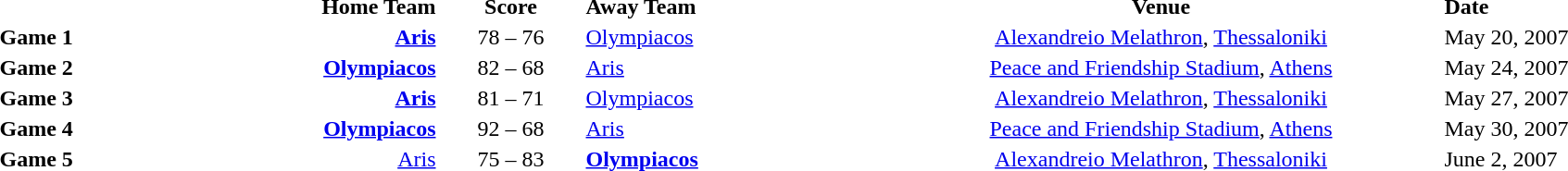<table style="text-align:center" cellpadding=1 border=0>
<tr>
<th width=100></th>
<th width=210 align=right>Home Team</th>
<th width=100>Score</th>
<th width=210 align=left>Away Team</th>
<th width=400>Venue</th>
<th width=200 align=left>Date</th>
</tr>
<tr>
<td align=left><strong>Game 1</strong></td>
<td align=right><strong><a href='#'>Aris</a></strong></td>
<td>78 – 76</td>
<td align=left><a href='#'>Olympiacos</a></td>
<td><a href='#'>Alexandreio Melathron</a>, <a href='#'>Thessaloniki</a></td>
<td align=left>May 20, 2007</td>
</tr>
<tr>
<td align=left><strong>Game 2</strong></td>
<td align=right><strong><a href='#'>Olympiacos</a></strong></td>
<td>82 – 68</td>
<td align=left><a href='#'>Aris</a></td>
<td><a href='#'>Peace and Friendship Stadium</a>, <a href='#'>Athens</a></td>
<td align=left>May 24, 2007</td>
</tr>
<tr>
<td align=left><strong>Game 3</strong></td>
<td align=right><strong><a href='#'>Aris</a></strong></td>
<td>81 – 71</td>
<td align=left><a href='#'>Olympiacos</a></td>
<td><a href='#'>Alexandreio Melathron</a>, <a href='#'>Thessaloniki</a></td>
<td align=left>May 27, 2007</td>
</tr>
<tr>
<td align=left><strong>Game 4</strong></td>
<td align=right><strong><a href='#'>Olympiacos</a></strong></td>
<td>92 – 68</td>
<td align=left><a href='#'>Aris</a></td>
<td><a href='#'>Peace and Friendship Stadium</a>, <a href='#'>Athens</a></td>
<td align=left>May 30, 2007</td>
</tr>
<tr>
<td align=left><strong>Game 5</strong></td>
<td align=right><a href='#'>Aris</a></td>
<td>75 – 83</td>
<td align=left><strong><a href='#'>Olympiacos</a></strong></td>
<td><a href='#'>Alexandreio Melathron</a>, <a href='#'>Thessaloniki</a></td>
<td align=left>June 2, 2007</td>
</tr>
</table>
